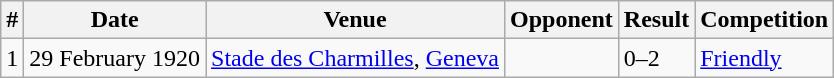<table class="wikitable">
<tr>
<th>#</th>
<th>Date</th>
<th>Venue</th>
<th>Opponent</th>
<th>Result</th>
<th>Competition</th>
</tr>
<tr>
<td>1</td>
<td>29 February 1920</td>
<td><a href='#'>Stade des Charmilles</a>, <a href='#'>Geneva</a></td>
<td></td>
<td>0–2</td>
<td><a href='#'>Friendly</a></td>
</tr>
</table>
